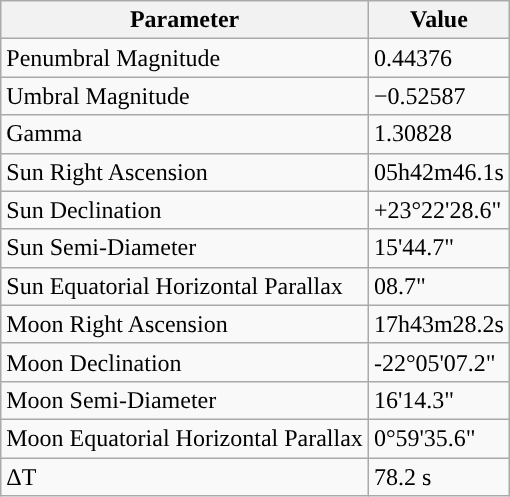<table class="wikitable">
<tr>
<th>Parameter</th>
<th>Value</th>
</tr>
<tr>
<td>Penumbral Magnitude</td>
<td>0.44376</td>
</tr>
<tr>
<td>Umbral Magnitude</td>
<td>−0.52587</td>
</tr>
<tr>
<td>Gamma</td>
<td>1.30828</td>
</tr>
<tr>
<td>Sun Right Ascension</td>
<td>05h42m46.1s</td>
</tr>
<tr>
<td>Sun Declination</td>
<td>+23°22'28.6"</td>
</tr>
<tr>
<td>Sun Semi-Diameter</td>
<td>15'44.7"</td>
</tr>
<tr>
<td>Sun Equatorial Horizontal Parallax</td>
<td>08.7"</td>
</tr>
<tr>
<td>Moon Right Ascension</td>
<td>17h43m28.2s</td>
</tr>
<tr>
<td>Moon Declination</td>
<td>-22°05'07.2"</td>
</tr>
<tr>
<td>Moon Semi-Diameter</td>
<td>16'14.3"</td>
</tr>
<tr>
<td>Moon Equatorial Horizontal Parallax</td>
<td>0°59'35.6"</td>
</tr>
<tr>
<td>ΔT</td>
<td>78.2 s</td>
</tr>
</table>
